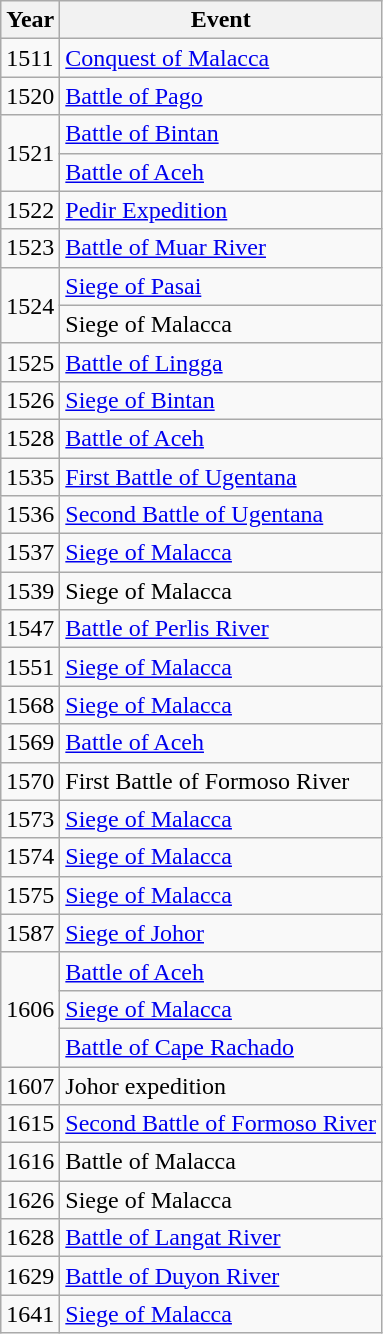<table class="wikitable">
<tr>
<th>Year</th>
<th>Event</th>
</tr>
<tr>
<td>1511</td>
<td><a href='#'>Conquest of Malacca</a></td>
</tr>
<tr>
<td>1520</td>
<td><a href='#'>Battle of Pago</a></td>
</tr>
<tr>
<td rowspan="2">1521</td>
<td><a href='#'>Battle of Bintan</a></td>
</tr>
<tr>
<td><a href='#'>Battle of Aceh</a></td>
</tr>
<tr>
<td>1522</td>
<td><a href='#'>Pedir Expedition</a></td>
</tr>
<tr>
<td>1523</td>
<td><a href='#'>Battle of Muar River</a></td>
</tr>
<tr>
<td rowspan="2">1524</td>
<td><a href='#'>Siege of Pasai</a></td>
</tr>
<tr>
<td>Siege of Malacca</td>
</tr>
<tr>
<td>1525</td>
<td><a href='#'>Battle of Lingga</a></td>
</tr>
<tr>
<td>1526</td>
<td><a href='#'>Siege of Bintan</a></td>
</tr>
<tr>
<td>1528</td>
<td><a href='#'>Battle of Aceh</a></td>
</tr>
<tr>
<td>1535</td>
<td><a href='#'>First Battle of Ugentana</a></td>
</tr>
<tr>
<td>1536</td>
<td><a href='#'>Second Battle of Ugentana</a></td>
</tr>
<tr>
<td>1537</td>
<td><a href='#'>Siege of Malacca</a></td>
</tr>
<tr>
<td>1539</td>
<td>Siege of Malacca</td>
</tr>
<tr>
<td>1547</td>
<td><a href='#'>Battle of Perlis River</a></td>
</tr>
<tr>
<td>1551</td>
<td><a href='#'>Siege of Malacca</a></td>
</tr>
<tr>
<td>1568</td>
<td><a href='#'>Siege of Malacca</a></td>
</tr>
<tr>
<td>1569</td>
<td><a href='#'>Battle of Aceh</a></td>
</tr>
<tr>
<td>1570</td>
<td>First Battle of Formoso River</td>
</tr>
<tr>
<td>1573</td>
<td><a href='#'>Siege of Malacca</a></td>
</tr>
<tr>
<td>1574</td>
<td><a href='#'>Siege of Malacca</a></td>
</tr>
<tr>
<td>1575</td>
<td><a href='#'>Siege of Malacca</a></td>
</tr>
<tr>
<td>1587</td>
<td><a href='#'>Siege of Johor</a></td>
</tr>
<tr>
<td rowspan="3">1606</td>
<td><a href='#'>Battle of Aceh</a></td>
</tr>
<tr>
<td><a href='#'>Siege of Malacca</a></td>
</tr>
<tr>
<td><a href='#'>Battle of Cape Rachado</a></td>
</tr>
<tr>
<td>1607</td>
<td>Johor expedition</td>
</tr>
<tr>
<td>1615</td>
<td><a href='#'>Second Battle of Formoso River</a></td>
</tr>
<tr>
<td>1616</td>
<td>Battle of Malacca</td>
</tr>
<tr>
<td>1626</td>
<td>Siege of Malacca</td>
</tr>
<tr>
<td>1628</td>
<td><a href='#'>Battle of Langat River</a></td>
</tr>
<tr>
<td>1629</td>
<td><a href='#'>Battle of Duyon River</a></td>
</tr>
<tr>
<td>1641</td>
<td><a href='#'>Siege of Malacca</a></td>
</tr>
</table>
